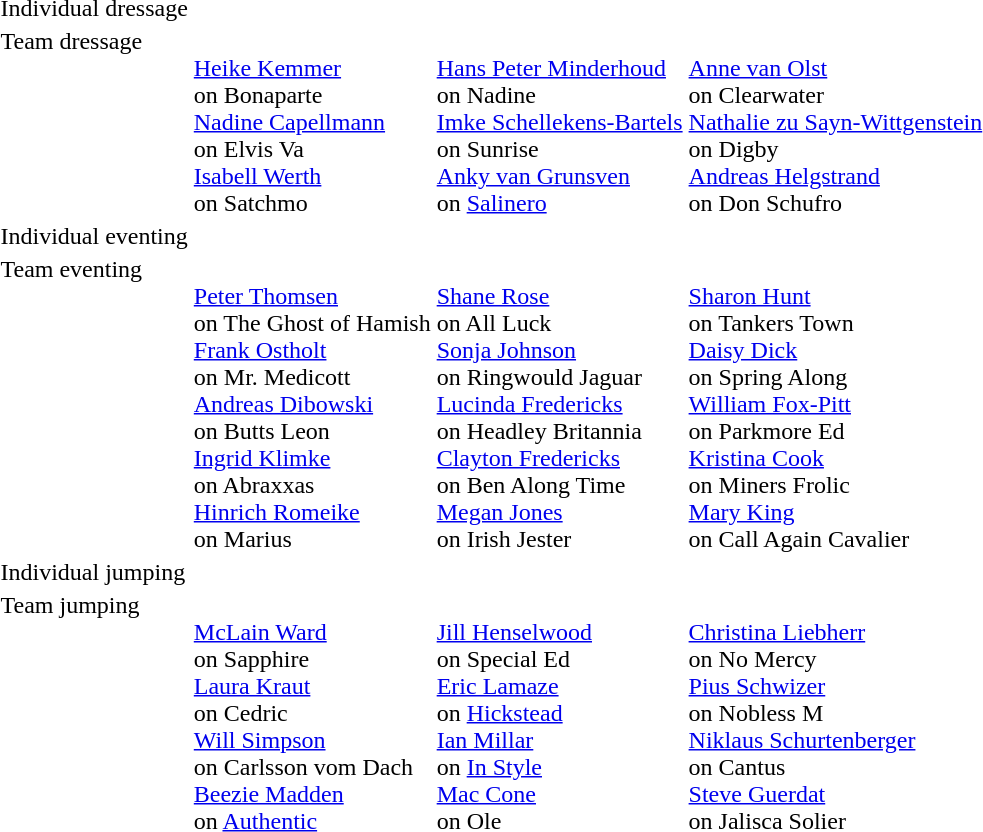<table>
<tr valign="top">
<td>Individual dressage<br></td>
<td></td>
<td></td>
<td></td>
</tr>
<tr valign="top">
<td>Team dressage<br></td>
<td><br><a href='#'>Heike Kemmer</a> <br> on Bonaparte<br><a href='#'>Nadine Capellmann</a> <br> on Elvis Va<br><a href='#'>Isabell Werth</a> <br> on Satchmo</td>
<td><br><a href='#'>Hans Peter Minderhoud</a> <br> on Nadine<br><a href='#'>Imke Schellekens-Bartels</a> <br> on Sunrise<br><a href='#'>Anky van Grunsven</a> <br> on <a href='#'>Salinero</a></td>
<td><br><a href='#'>Anne van Olst</a> <br> on Clearwater<br><a href='#'>Nathalie zu Sayn-Wittgenstein</a> <br> on Digby<br><a href='#'>Andreas Helgstrand</a> <br> on Don Schufro</td>
</tr>
<tr valign="top">
<td>Individual eventing<br></td>
<td></td>
<td></td>
<td></td>
</tr>
<tr valign="top">
<td>Team eventing<br></td>
<td><br><a href='#'>Peter Thomsen</a> <br> on The Ghost of Hamish<br><a href='#'>Frank Ostholt</a> <br> on Mr. Medicott<br><a href='#'>Andreas Dibowski</a> <br> on Butts Leon<br><a href='#'>Ingrid Klimke</a> <br> on Abraxxas<br><a href='#'>Hinrich Romeike</a> <br> on Marius</td>
<td><br><a href='#'>Shane Rose</a> <br> on All Luck<br><a href='#'>Sonja Johnson</a> <br> on Ringwould Jaguar<br><a href='#'>Lucinda Fredericks</a> <br> on Headley Britannia<br><a href='#'>Clayton Fredericks</a> <br> on Ben Along Time<br><a href='#'>Megan Jones</a> <br> on Irish Jester</td>
<td><br><a href='#'>Sharon Hunt</a> <br> on Tankers Town<br><a href='#'>Daisy Dick</a> <br> on Spring Along<br><a href='#'>William Fox-Pitt</a> <br> on Parkmore Ed<br><a href='#'>Kristina Cook</a> <br> on Miners Frolic<br><a href='#'>Mary King</a> <br> on Call Again Cavalier</td>
</tr>
<tr valign="top">
<td>Individual jumping<br></td>
<td></td>
<td></td>
<td></td>
</tr>
<tr valign="top">
<td>Team jumping<br></td>
<td><br><a href='#'>McLain Ward</a> <br> on Sapphire<br><a href='#'>Laura Kraut</a> <br> on Cedric<br><a href='#'>Will Simpson</a> <br> on Carlsson vom Dach<br><a href='#'>Beezie Madden</a> <br> on <a href='#'>Authentic</a></td>
<td><br><a href='#'>Jill Henselwood</a> <br> on Special Ed<br><a href='#'>Eric Lamaze</a> <br> on <a href='#'>Hickstead</a><br><a href='#'>Ian Millar</a> <br> on <a href='#'>In Style</a><br><a href='#'>Mac Cone</a> <br> on Ole</td>
<td><br><a href='#'>Christina Liebherr</a> <br> on No Mercy<br><a href='#'>Pius Schwizer</a> <br> on Nobless M<br><a href='#'>Niklaus Schurtenberger</a> <br> on Cantus<br><a href='#'>Steve Guerdat</a> <br> on Jalisca Solier</td>
</tr>
</table>
